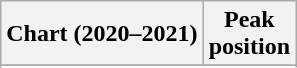<table class="wikitable sortable plainrowheaders" style="text-align:center">
<tr>
<th scope="col">Chart (2020–2021)</th>
<th scope="col">Peak<br>position</th>
</tr>
<tr>
</tr>
<tr>
</tr>
</table>
